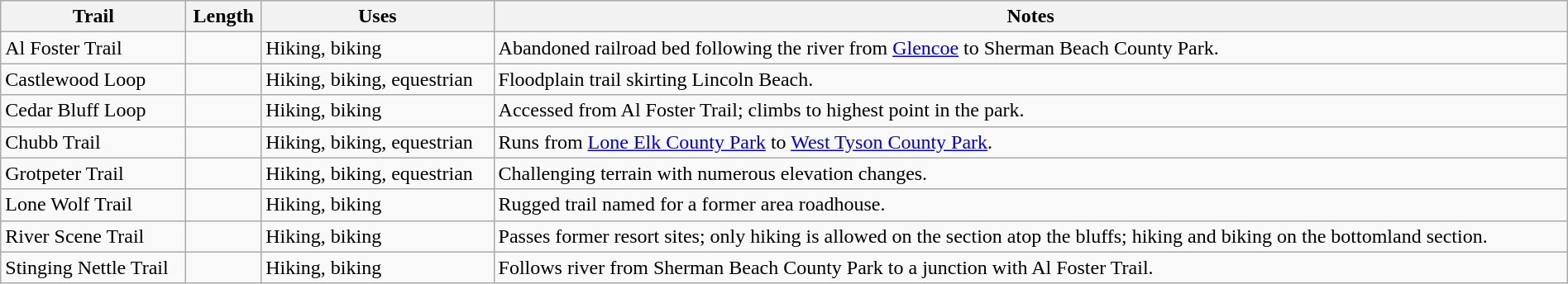<table class="wikitable" border="1" style="width:100%">
<tr>
<th>Trail</th>
<th>Length</th>
<th>Uses</th>
<th>Notes</th>
</tr>
<tr>
<td>Al Foster Trail</td>
<td></td>
<td>Hiking, biking</td>
<td>Abandoned railroad bed following the river from <a href='#'>Glencoe</a> to Sherman Beach County Park.</td>
</tr>
<tr>
<td>Castlewood Loop</td>
<td></td>
<td>Hiking, biking, equestrian</td>
<td>Floodplain trail skirting Lincoln Beach.</td>
</tr>
<tr>
<td>Cedar Bluff Loop</td>
<td></td>
<td>Hiking, biking</td>
<td>Accessed from Al Foster Trail; climbs to highest point in the park.</td>
</tr>
<tr>
<td>Chubb Trail</td>
<td></td>
<td>Hiking, biking, equestrian</td>
<td>Runs from <a href='#'>Lone Elk County Park</a> to <a href='#'>West Tyson County Park</a>.</td>
</tr>
<tr>
<td>Grotpeter Trail</td>
<td></td>
<td>Hiking, biking, equestrian</td>
<td>Challenging terrain with numerous elevation changes.</td>
</tr>
<tr>
<td>Lone Wolf Trail</td>
<td></td>
<td>Hiking, biking</td>
<td>Rugged trail named for a former area roadhouse.</td>
</tr>
<tr>
<td>River Scene Trail</td>
<td></td>
<td>Hiking, biking</td>
<td>Passes former resort sites; only hiking is allowed on the section atop the bluffs; hiking and biking on the bottomland section.</td>
</tr>
<tr>
<td>Stinging Nettle Trail</td>
<td></td>
<td>Hiking, biking</td>
<td>Follows river from Sherman Beach County Park to a junction with Al Foster Trail.</td>
</tr>
</table>
